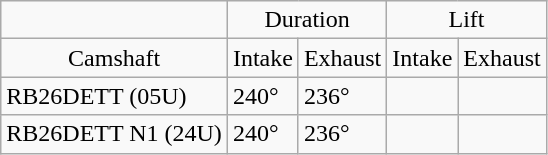<table class="wikitable">
<tr style="text-align: center">
<td></td>
<td colspan="2">Duration</td>
<td colspan="2">Lift</td>
</tr>
<tr style="text-align: center">
<td>Camshaft</td>
<td>Intake</td>
<td>Exhaust</td>
<td>Intake</td>
<td>Exhaust</td>
</tr>
<tr>
<td>RB26DETT (05U)</td>
<td>240°</td>
<td>236°</td>
<td></td>
<td></td>
</tr>
<tr>
<td>RB26DETT N1 (24U)</td>
<td>240°</td>
<td>236°</td>
<td></td>
<td></td>
</tr>
</table>
